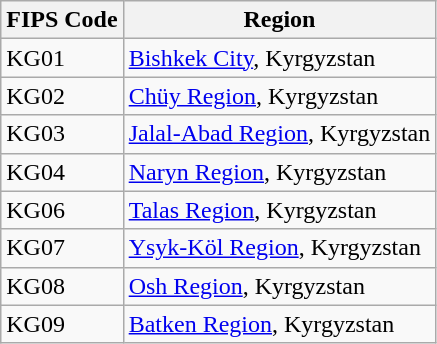<table class="wikitable">
<tr>
<th>FIPS Code</th>
<th>Region</th>
</tr>
<tr>
<td>KG01</td>
<td><a href='#'>Bishkek City</a>, Kyrgyzstan</td>
</tr>
<tr>
<td>KG02</td>
<td><a href='#'>Chüy Region</a>, Kyrgyzstan</td>
</tr>
<tr>
<td>KG03</td>
<td><a href='#'>Jalal-Abad Region</a>, Kyrgyzstan</td>
</tr>
<tr>
<td>KG04</td>
<td><a href='#'>Naryn Region</a>, Kyrgyzstan</td>
</tr>
<tr>
<td>KG06</td>
<td><a href='#'>Talas Region</a>, Kyrgyzstan</td>
</tr>
<tr>
<td>KG07</td>
<td><a href='#'>Ysyk-Köl Region</a>, Kyrgyzstan</td>
</tr>
<tr>
<td>KG08</td>
<td><a href='#'>Osh Region</a>, Kyrgyzstan</td>
</tr>
<tr>
<td>KG09</td>
<td><a href='#'>Batken Region</a>, Kyrgyzstan</td>
</tr>
</table>
